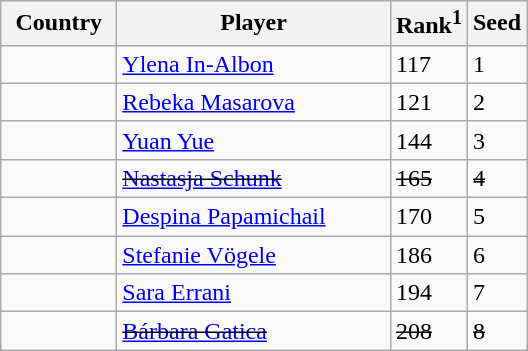<table class="sortable wikitable">
<tr>
<th width="70">Country</th>
<th width="175">Player</th>
<th>Rank<sup>1</sup></th>
<th>Seed</th>
</tr>
<tr>
<td></td>
<td><a href='#'>Ylena In-Albon</a></td>
<td>117</td>
<td>1</td>
</tr>
<tr>
<td></td>
<td><a href='#'>Rebeka Masarova</a></td>
<td>121</td>
<td>2</td>
</tr>
<tr>
<td></td>
<td><a href='#'>Yuan Yue</a></td>
<td>144</td>
<td>3</td>
</tr>
<tr>
<td><s></s></td>
<td><s><a href='#'>Nastasja Schunk</a></s></td>
<td><s>165</s></td>
<td><s>4</s></td>
</tr>
<tr>
<td></td>
<td><a href='#'>Despina Papamichail</a></td>
<td>170</td>
<td>5</td>
</tr>
<tr>
<td></td>
<td><a href='#'>Stefanie Vögele</a></td>
<td>186</td>
<td>6</td>
</tr>
<tr>
<td></td>
<td><a href='#'>Sara Errani</a></td>
<td>194</td>
<td>7</td>
</tr>
<tr>
<td><s></s></td>
<td><s><a href='#'>Bárbara Gatica</a></s></td>
<td><s>208</s></td>
<td><s>8</s></td>
</tr>
</table>
